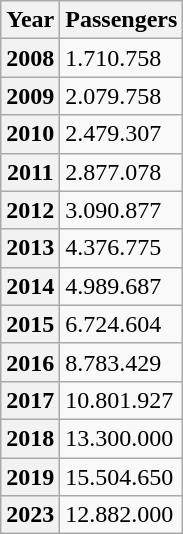<table class="wikitable sortable">
<tr>
<th>Year</th>
<th>Passengers</th>
</tr>
<tr>
<th>2008</th>
<td>1.710.758</td>
</tr>
<tr>
<th>2009</th>
<td>2.079.758</td>
</tr>
<tr>
<th>2010</th>
<td>2.479.307</td>
</tr>
<tr>
<th>2011</th>
<td>2.877.078</td>
</tr>
<tr>
<th>2012</th>
<td>3.090.877</td>
</tr>
<tr>
<th>2013</th>
<td>4.376.775</td>
</tr>
<tr>
<th>2014</th>
<td>4.989.687</td>
</tr>
<tr>
<th>2015</th>
<td>6.724.604</td>
</tr>
<tr>
<th>2016</th>
<td>8.783.429</td>
</tr>
<tr>
<th>2017</th>
<td>10.801.927</td>
</tr>
<tr>
<th>2018</th>
<td>13.300.000</td>
</tr>
<tr>
<th>2019</th>
<td>15.504.650</td>
</tr>
<tr>
<th>2023</th>
<td>12.882.000</td>
</tr>
</table>
